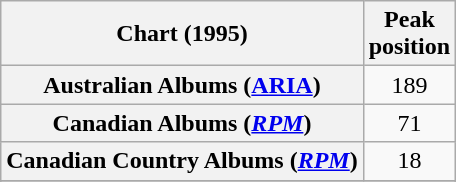<table class="wikitable sortable plainrowheaders" style="text-align:center">
<tr>
<th scope="col">Chart (1995)</th>
<th scope="col">Peak<br>position</th>
</tr>
<tr>
<th scope="row">Australian Albums (<a href='#'>ARIA</a>)</th>
<td align="center">189</td>
</tr>
<tr>
<th scope="row">Canadian Albums (<em><a href='#'>RPM</a></em>)</th>
<td>71</td>
</tr>
<tr>
<th scope="row">Canadian Country Albums (<em><a href='#'>RPM</a></em>)</th>
<td>18</td>
</tr>
<tr>
</tr>
<tr>
</tr>
<tr>
</tr>
</table>
